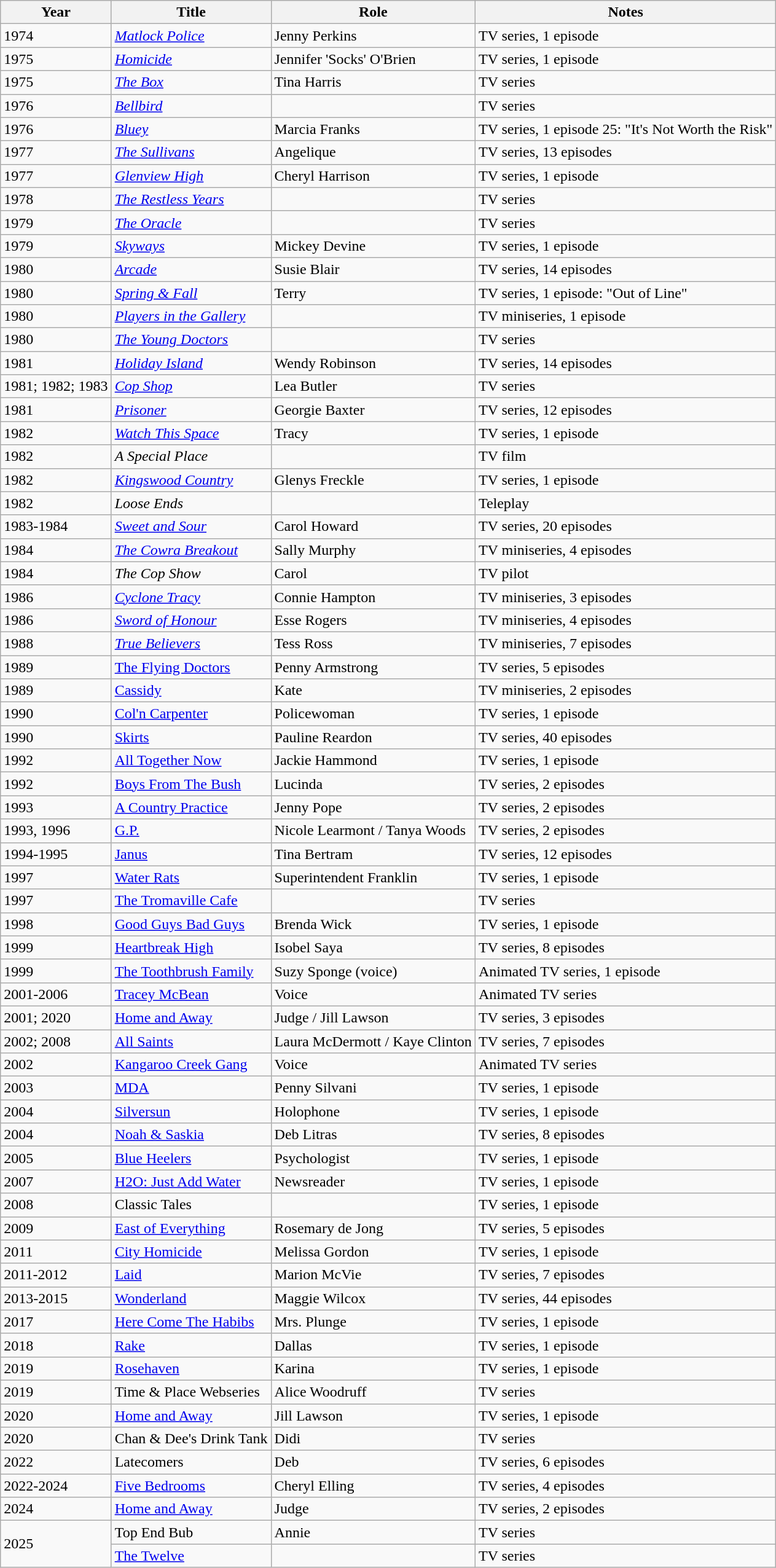<table class="wikitable">
<tr>
<th>Year</th>
<th>Title</th>
<th>Role</th>
<th>Notes</th>
</tr>
<tr>
<td>1974</td>
<td><em><a href='#'>Matlock Police</a></em></td>
<td>Jenny Perkins</td>
<td>TV series, 1 episode</td>
</tr>
<tr>
<td>1975</td>
<td><em><a href='#'>Homicide</a></em></td>
<td>Jennifer 'Socks' O'Brien</td>
<td>TV series, 1 episode</td>
</tr>
<tr>
<td>1975</td>
<td><em><a href='#'>The Box</a></em></td>
<td>Tina Harris</td>
<td>TV series</td>
</tr>
<tr>
<td>1976</td>
<td><em><a href='#'>Bellbird</a></em></td>
<td></td>
<td>TV series</td>
</tr>
<tr>
<td>1976</td>
<td><em><a href='#'>Bluey</a></em></td>
<td>Marcia Franks</td>
<td>TV series, 1 episode 25: "It's Not Worth the Risk"</td>
</tr>
<tr>
<td>1977</td>
<td><em><a href='#'>The Sullivans</a></em></td>
<td>Angelique</td>
<td>TV series, 13 episodes</td>
</tr>
<tr>
<td>1977</td>
<td><em><a href='#'>Glenview High</a></em></td>
<td>Cheryl Harrison</td>
<td>TV series, 1 episode</td>
</tr>
<tr>
<td>1978</td>
<td><em><a href='#'>The Restless Years</a></em></td>
<td></td>
<td>TV series</td>
</tr>
<tr>
<td>1979</td>
<td><em><a href='#'>The Oracle</a></em></td>
<td></td>
<td>TV series</td>
</tr>
<tr>
<td>1979</td>
<td><em><a href='#'>Skyways</a></em></td>
<td>Mickey Devine</td>
<td>TV series, 1 episode</td>
</tr>
<tr>
<td>1980</td>
<td><em><a href='#'>Arcade</a></em></td>
<td>Susie Blair</td>
<td>TV series, 14 episodes</td>
</tr>
<tr>
<td>1980</td>
<td><em><a href='#'>Spring & Fall</a></em></td>
<td>Terry</td>
<td>TV series, 1 episode: "Out of Line"</td>
</tr>
<tr>
<td>1980</td>
<td><em><a href='#'>Players in the Gallery</a></em></td>
<td></td>
<td>TV miniseries, 1 episode</td>
</tr>
<tr>
<td>1980</td>
<td><em><a href='#'>The Young Doctors</a></em></td>
<td></td>
<td>TV series</td>
</tr>
<tr>
<td>1981</td>
<td><em><a href='#'>Holiday Island</a></em></td>
<td>Wendy Robinson</td>
<td>TV series, 14 episodes</td>
</tr>
<tr>
<td>1981; 1982; 1983</td>
<td><em><a href='#'>Cop Shop</a></em></td>
<td>Lea Butler</td>
<td>TV series</td>
</tr>
<tr>
<td>1981</td>
<td><em><a href='#'>Prisoner</a></em></td>
<td>Georgie Baxter</td>
<td>TV series, 12 episodes</td>
</tr>
<tr>
<td>1982</td>
<td><em><a href='#'>Watch This Space</a></em></td>
<td>Tracy</td>
<td>TV series, 1 episode</td>
</tr>
<tr>
<td>1982</td>
<td><em>A Special Place</em></td>
<td></td>
<td>TV film</td>
</tr>
<tr>
<td>1982</td>
<td><em><a href='#'>Kingswood Country</a></em></td>
<td>Glenys Freckle</td>
<td>TV series, 1 episode</td>
</tr>
<tr>
<td>1982</td>
<td><em>Loose Ends</em></td>
<td></td>
<td>Teleplay</td>
</tr>
<tr>
<td>1983-1984</td>
<td><em><a href='#'>Sweet and Sour</a></em></td>
<td>Carol Howard</td>
<td>TV series, 20 episodes</td>
</tr>
<tr>
<td>1984</td>
<td><em><a href='#'>The Cowra Breakout</a></em></td>
<td>Sally Murphy</td>
<td>TV miniseries, 4 episodes</td>
</tr>
<tr>
<td>1984</td>
<td><em>The Cop Show</em></td>
<td>Carol</td>
<td>TV pilot</td>
</tr>
<tr>
<td>1986</td>
<td><em><a href='#'>Cyclone Tracy</a></em></td>
<td>Connie Hampton</td>
<td>TV miniseries, 3 episodes</td>
</tr>
<tr>
<td>1986</td>
<td><em><a href='#'>Sword of Honour</a></em></td>
<td>Esse Rogers</td>
<td>TV miniseries, 4 episodes</td>
</tr>
<tr>
<td>1988</td>
<td><em><a href='#'>True Believers</a></td>
<td>Tess Ross</td>
<td>TV miniseries, 7 episodes</td>
</tr>
<tr>
<td>1989</td>
<td></em><a href='#'>The Flying Doctors</a><em></td>
<td>Penny Armstrong</td>
<td>TV series, 5 episodes</td>
</tr>
<tr>
<td>1989</td>
<td></em><a href='#'>Cassidy</a><em></td>
<td>Kate</td>
<td>TV miniseries, 2 episodes</td>
</tr>
<tr>
<td>1990</td>
<td></em><a href='#'>Col'n Carpenter</a><em></td>
<td>Policewoman</td>
<td>TV series, 1 episode</td>
</tr>
<tr>
<td>1990</td>
<td></em><a href='#'>Skirts</a><em></td>
<td>Pauline Reardon</td>
<td>TV series, 40 episodes</td>
</tr>
<tr>
<td>1992</td>
<td></em><a href='#'>All Together Now</a><em></td>
<td>Jackie Hammond</td>
<td>TV series, 1 episode</td>
</tr>
<tr>
<td>1992</td>
<td></em><a href='#'>Boys From The Bush</a><em></td>
<td>Lucinda</td>
<td>TV series, 2 episodes</td>
</tr>
<tr>
<td>1993</td>
<td></em><a href='#'>A Country Practice</a><em></td>
<td>Jenny Pope</td>
<td>TV series, 2 episodes</td>
</tr>
<tr>
<td>1993, 1996</td>
<td></em><a href='#'>G.P.</a><em></td>
<td>Nicole Learmont / Tanya Woods</td>
<td>TV series, 2 episodes</td>
</tr>
<tr>
<td>1994-1995</td>
<td></em><a href='#'>Janus</a><em></td>
<td>Tina Bertram</td>
<td>TV series, 12 episodes</td>
</tr>
<tr>
<td>1997</td>
<td></em><a href='#'>Water Rats</a><em></td>
<td>Superintendent Franklin</td>
<td>TV series, 1 episode</td>
</tr>
<tr>
<td>1997</td>
<td></em><a href='#'>The Tromaville Cafe</a><em></td>
<td></td>
<td>TV series</td>
</tr>
<tr>
<td>1998</td>
<td></em><a href='#'>Good Guys Bad Guys</a><em></td>
<td>Brenda Wick</td>
<td>TV series, 1 episode</td>
</tr>
<tr>
<td>1999</td>
<td></em><a href='#'>Heartbreak High</a><em></td>
<td>Isobel Saya</td>
<td>TV series, 8 episodes</td>
</tr>
<tr>
<td>1999</td>
<td></em><a href='#'>The Toothbrush Family</a><em></td>
<td>Suzy Sponge (voice)</td>
<td>Animated TV series, 1 episode</td>
</tr>
<tr>
<td>2001-2006</td>
<td></em><a href='#'>Tracey McBean</a><em></td>
<td>Voice</td>
<td>Animated TV series</td>
</tr>
<tr>
<td>2001; 2020</td>
<td></em><a href='#'>Home and Away</a><em></td>
<td>Judge / Jill Lawson</td>
<td>TV series, 3 episodes</td>
</tr>
<tr>
<td>2002; 2008</td>
<td></em><a href='#'>All Saints</a><em></td>
<td>Laura McDermott / Kaye Clinton</td>
<td>TV series, 7 episodes</td>
</tr>
<tr>
<td>2002</td>
<td></em><a href='#'>Kangaroo Creek Gang</a><em></td>
<td>Voice</td>
<td>Animated TV series</td>
</tr>
<tr>
<td>2003</td>
<td></em><a href='#'>MDA</a><em></td>
<td>Penny Silvani</td>
<td>TV series, 1 episode</td>
</tr>
<tr>
<td>2004</td>
<td></em><a href='#'>Silversun</a><em></td>
<td>Holophone</td>
<td>TV series, 1 episode</td>
</tr>
<tr>
<td>2004</td>
<td></em><a href='#'>Noah & Saskia</a><em></td>
<td>Deb Litras</td>
<td>TV series, 8 episodes</td>
</tr>
<tr>
<td>2005</td>
<td></em><a href='#'>Blue Heelers</a><em></td>
<td>Psychologist</td>
<td>TV series, 1 episode</td>
</tr>
<tr>
<td>2007</td>
<td></em><a href='#'>H2O: Just Add Water</a><em></td>
<td>Newsreader</td>
<td>TV series, 1 episode</td>
</tr>
<tr>
<td>2008</td>
<td></em>Classic Tales<em></td>
<td></td>
<td>TV series, 1 episode</td>
</tr>
<tr>
<td>2009</td>
<td></em><a href='#'>East of Everything</a><em></td>
<td>Rosemary de Jong</td>
<td>TV series, 5 episodes</td>
</tr>
<tr>
<td>2011</td>
<td></em><a href='#'>City Homicide</a><em></td>
<td>Melissa Gordon</td>
<td>TV series, 1 episode</td>
</tr>
<tr>
<td>2011-2012</td>
<td></em><a href='#'>Laid</a><em></td>
<td>Marion McVie</td>
<td>TV series, 7 episodes</td>
</tr>
<tr>
<td>2013-2015</td>
<td></em><a href='#'>Wonderland</a><em></td>
<td>Maggie Wilcox</td>
<td>TV series, 44 episodes</td>
</tr>
<tr>
<td>2017</td>
<td></em><a href='#'>Here Come The Habibs</a><em></td>
<td>Mrs. Plunge</td>
<td>TV series, 1 episode</td>
</tr>
<tr>
<td>2018</td>
<td></em><a href='#'>Rake</a><em></td>
<td>Dallas</td>
<td>TV series, 1 episode</td>
</tr>
<tr>
<td>2019</td>
<td></em><a href='#'>Rosehaven</a><em></td>
<td>Karina</td>
<td>TV series, 1 episode</td>
</tr>
<tr>
<td>2019</td>
<td></em>Time & Place Webseries<em></td>
<td>Alice Woodruff</td>
<td>TV series</td>
</tr>
<tr>
<td>2020</td>
<td></em><a href='#'>Home and Away</a><em></td>
<td>Jill Lawson</td>
<td>TV series, 1 episode</td>
</tr>
<tr>
<td>2020</td>
<td></em>Chan & Dee's Drink Tank<em></td>
<td>Didi</td>
<td>TV series</td>
</tr>
<tr>
<td>2022</td>
<td></em>Latecomers<em></td>
<td>Deb</td>
<td>TV series, 6 episodes</td>
</tr>
<tr>
<td>2022-2024</td>
<td></em><a href='#'>Five Bedrooms</a><em></td>
<td>Cheryl Elling</td>
<td>TV series, 4 episodes</td>
</tr>
<tr>
<td>2024</td>
<td></em><a href='#'>Home and Away</a><em></td>
<td>Judge</td>
<td>TV series, 2 episodes</td>
</tr>
<tr>
<td rowspan="2">2025</td>
<td></em>Top End Bub<em></td>
<td>Annie</td>
<td>TV series</td>
</tr>
<tr>
<td></em><a href='#'>The Twelve</a><em></td>
<td></td>
<td>TV series</td>
</tr>
</table>
